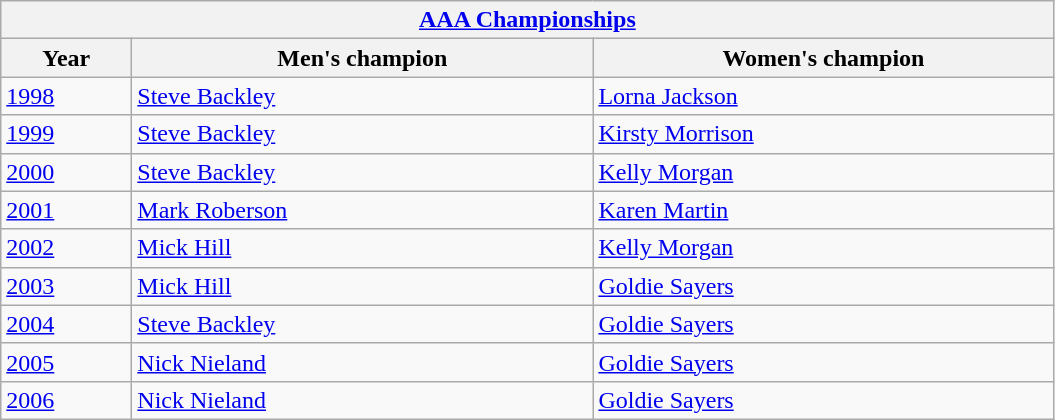<table class="wikitable">
<tr>
<th colspan="3"><a href='#'>AAA Championships</a><br></th>
</tr>
<tr>
<th width=80>Year</th>
<th width=300>Men's champion</th>
<th width=300>Women's champion</th>
</tr>
<tr>
<td><a href='#'>1998</a></td>
<td><a href='#'>Steve Backley</a></td>
<td><a href='#'>Lorna Jackson</a></td>
</tr>
<tr>
<td><a href='#'>1999</a></td>
<td><a href='#'>Steve Backley</a></td>
<td><a href='#'>Kirsty Morrison</a></td>
</tr>
<tr>
<td><a href='#'>2000</a></td>
<td><a href='#'>Steve Backley</a></td>
<td><a href='#'>Kelly Morgan</a></td>
</tr>
<tr>
<td><a href='#'>2001</a></td>
<td><a href='#'>Mark Roberson</a></td>
<td><a href='#'>Karen Martin</a></td>
</tr>
<tr>
<td><a href='#'>2002</a></td>
<td><a href='#'>Mick Hill</a></td>
<td><a href='#'>Kelly Morgan</a></td>
</tr>
<tr>
<td><a href='#'>2003</a></td>
<td><a href='#'>Mick Hill</a></td>
<td><a href='#'>Goldie Sayers</a></td>
</tr>
<tr>
<td><a href='#'>2004</a></td>
<td><a href='#'>Steve Backley</a></td>
<td><a href='#'>Goldie Sayers</a></td>
</tr>
<tr>
<td><a href='#'>2005</a></td>
<td><a href='#'>Nick Nieland</a></td>
<td><a href='#'>Goldie Sayers</a></td>
</tr>
<tr>
<td><a href='#'>2006</a></td>
<td><a href='#'>Nick Nieland</a></td>
<td><a href='#'>Goldie Sayers</a></td>
</tr>
</table>
